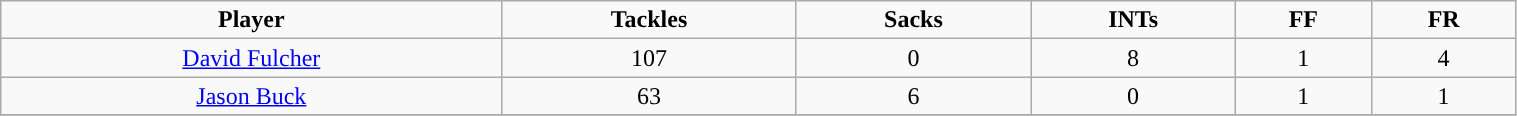<table class="wikitable" width="80%">
<tr align="center">
<td><strong>Player</strong></td>
<td><strong>Tackles</strong></td>
<td><strong>Sacks</strong></td>
<td><strong>INTs</strong></td>
<td><strong>FF</strong></td>
<td><strong>FR</strong></td>
</tr>
<tr align="center" bgcolor="">
<td><a href='#'>David Fulcher</a></td>
<td>107</td>
<td>0</td>
<td>8</td>
<td>1</td>
<td>4</td>
</tr>
<tr align="center" bgcolor="">
<td><a href='#'>Jason Buck</a></td>
<td>63</td>
<td>6</td>
<td>0</td>
<td>1</td>
<td>1</td>
</tr>
<tr align="center" bgcolor="">
</tr>
</table>
